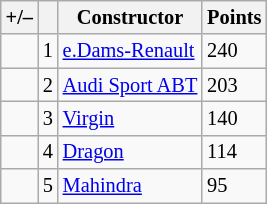<table class="wikitable" style="font-size: 85%;">
<tr>
<th scope="col">+/–</th>
<th scope="col"></th>
<th scope="col">Constructor</th>
<th scope="col">Points</th>
</tr>
<tr>
<td align="left"></td>
<td align="center">1</td>
<td> <a href='#'>e.Dams-Renault</a></td>
<td align="left">240</td>
</tr>
<tr>
<td align="left"></td>
<td align="center">2</td>
<td> <a href='#'>Audi Sport ABT</a></td>
<td align="left">203</td>
</tr>
<tr>
<td align="left"></td>
<td align="center">3</td>
<td> <a href='#'>Virgin</a></td>
<td align="left">140</td>
</tr>
<tr>
<td align="left"></td>
<td align="center">4</td>
<td> <a href='#'>Dragon</a></td>
<td align="left">114</td>
</tr>
<tr>
<td align="left"></td>
<td align="center">5</td>
<td> <a href='#'>Mahindra</a></td>
<td align="left">95</td>
</tr>
</table>
